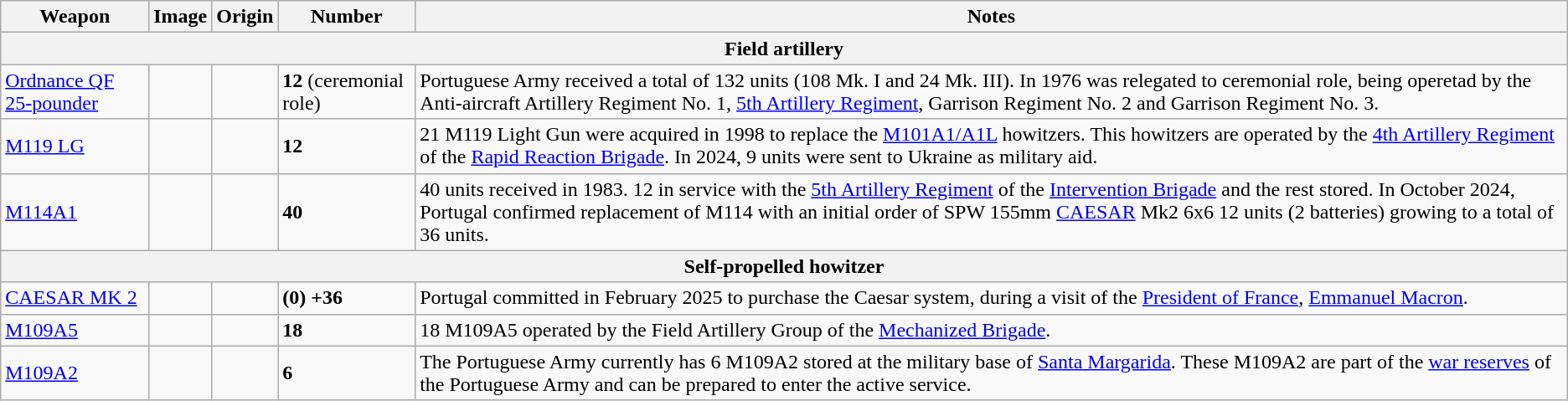<table class="wikitable">
<tr>
<th>Weapon</th>
<th>Image</th>
<th>Origin</th>
<th>Number</th>
<th>Notes</th>
</tr>
<tr>
<th colspan="5">Field artillery</th>
</tr>
<tr>
<td><a href='#'>Ordnance QF 25-pounder</a></td>
<td></td>
<td></td>
<td><strong>12</strong> (ceremonial role)</td>
<td>Portuguese Army received a total of 132 units (108 Mk. I and 24 Mk. III). In 1976 was relegated to ceremonial role, being operetad by the Anti-aircraft Artillery Regiment No. 1, <a href='#'>5th Artillery Regiment</a>, Garrison Regiment No. 2 and Garrison Regiment No. 3.</td>
</tr>
<tr>
<td><a href='#'>M119 LG</a></td>
<td></td>
<td></td>
<td><strong>12</strong></td>
<td>21 M119 Light Gun were acquired in 1998 to replace the <a href='#'>M101A1/A1L</a> howitzers. This howitzers are operated by the <a href='#'>4th Artillery Regiment</a> of the <a href='#'>Rapid Reaction Brigade</a>. In 2024, 9 units were sent to Ukraine as military aid.</td>
</tr>
<tr>
<td><a href='#'>M114A1</a></td>
<td></td>
<td></td>
<td><strong>40</strong></td>
<td>40 units received in 1983. 12 in service with the <a href='#'>5th Artillery Regiment</a> of the <a href='#'>Intervention Brigade</a> and the rest stored. In October 2024, Portugal confirmed replacement of M114 with an initial order of SPW 155mm <a href='#'>CAESAR</a> Mk2 6x6 12 units (2 batteries) growing to a total of 36 units.</td>
</tr>
<tr>
<th colspan="5">Self-propelled howitzer</th>
</tr>
<tr>
<td><a href='#'>CAESAR MK 2</a></td>
<td></td>
<td></td>
<td><strong>(0) +36</strong></td>
<td>Portugal committed in February 2025 to purchase the Caesar system, during a visit of the <a href='#'>President of France</a>, <a href='#'>Emmanuel Macron</a>.</td>
</tr>
<tr>
<td><a href='#'>M109A5</a></td>
<td></td>
<td></td>
<td><strong>18</strong></td>
<td>18 M109A5 operated by the Field Artillery Group of the <a href='#'>Mechanized Brigade</a>.</td>
</tr>
<tr>
<td><a href='#'>M109A2</a></td>
<td></td>
<td></td>
<td><strong>6</strong></td>
<td>The Portuguese Army currently has 6 M109A2 stored at the military base of <a href='#'>Santa Margarida</a>. These M109A2 are part of the <a href='#'>war reserves</a> of the Portuguese Army and can be prepared to enter the active service.</td>
</tr>
</table>
